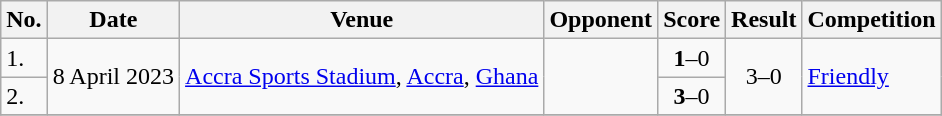<table class="wikitable">
<tr>
<th>No.</th>
<th>Date</th>
<th>Venue</th>
<th>Opponent</th>
<th>Score</th>
<th>Result</th>
<th>Competition</th>
</tr>
<tr>
<td>1.</td>
<td rowspan=2>8 April 2023</td>
<td rowspan=2><a href='#'>Accra Sports Stadium</a>, <a href='#'>Accra</a>, <a href='#'>Ghana</a></td>
<td rowspan=2></td>
<td align=center><strong>1</strong>–0</td>
<td rowspan=2 align=center>3–0</td>
<td rowspan=2><a href='#'>Friendly</a></td>
</tr>
<tr>
<td>2.</td>
<td align=center><strong>3</strong>–0</td>
</tr>
<tr>
</tr>
</table>
